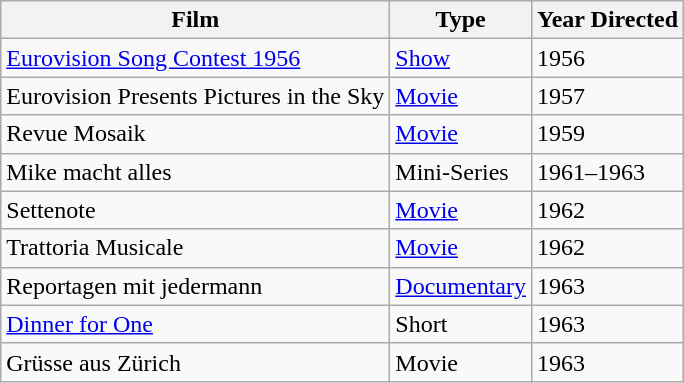<table class="wikitable sortable">
<tr>
<th>Film</th>
<th>Type</th>
<th>Year Directed</th>
</tr>
<tr>
<td><a href='#'>Eurovision Song Contest 1956</a></td>
<td><a href='#'>Show</a></td>
<td>1956</td>
</tr>
<tr>
<td>Eurovision Presents Pictures in the Sky</td>
<td><a href='#'>Movie</a></td>
<td>1957</td>
</tr>
<tr>
<td>Revue Mosaik</td>
<td><a href='#'>Movie</a></td>
<td>1959</td>
</tr>
<tr>
<td>Mike macht alles</td>
<td>Mini-Series</td>
<td>1961–1963</td>
</tr>
<tr>
<td>Settenote</td>
<td><a href='#'>Movie</a></td>
<td>1962</td>
</tr>
<tr>
<td>Trattoria Musicale</td>
<td><a href='#'>Movie</a></td>
<td>1962</td>
</tr>
<tr>
<td>Reportagen mit jedermann</td>
<td><a href='#'>Documentary</a></td>
<td>1963</td>
</tr>
<tr>
<td><a href='#'>Dinner for One</a></td>
<td>Short</td>
<td>1963</td>
</tr>
<tr>
<td>Grüsse aus Zürich</td>
<td>Movie</td>
<td>1963</td>
</tr>
</table>
